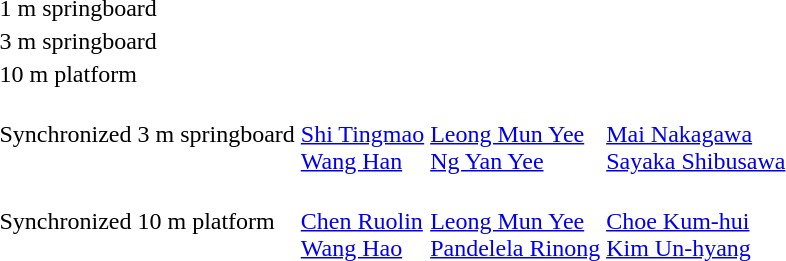<table>
<tr>
<td>1 m springboard<br></td>
<td></td>
<td></td>
<td></td>
</tr>
<tr>
<td>3 m springboard<br></td>
<td></td>
<td></td>
<td></td>
</tr>
<tr>
<td>10 m platform<br></td>
<td></td>
<td></td>
<td></td>
</tr>
<tr>
<td>Synchronized 3 m springboard<br></td>
<td><br><a href='#'>Shi Tingmao</a><br><a href='#'>Wang Han</a></td>
<td><br><a href='#'>Leong Mun Yee</a><br><a href='#'>Ng Yan Yee</a></td>
<td><br><a href='#'>Mai Nakagawa</a><br><a href='#'>Sayaka Shibusawa</a></td>
</tr>
<tr>
<td>Synchronized 10 m platform<br></td>
<td><br><a href='#'>Chen Ruolin</a><br><a href='#'>Wang Hao</a></td>
<td><br><a href='#'>Leong Mun Yee</a><br><a href='#'>Pandelela Rinong</a></td>
<td><br><a href='#'>Choe Kum-hui</a><br><a href='#'>Kim Un-hyang</a></td>
</tr>
</table>
